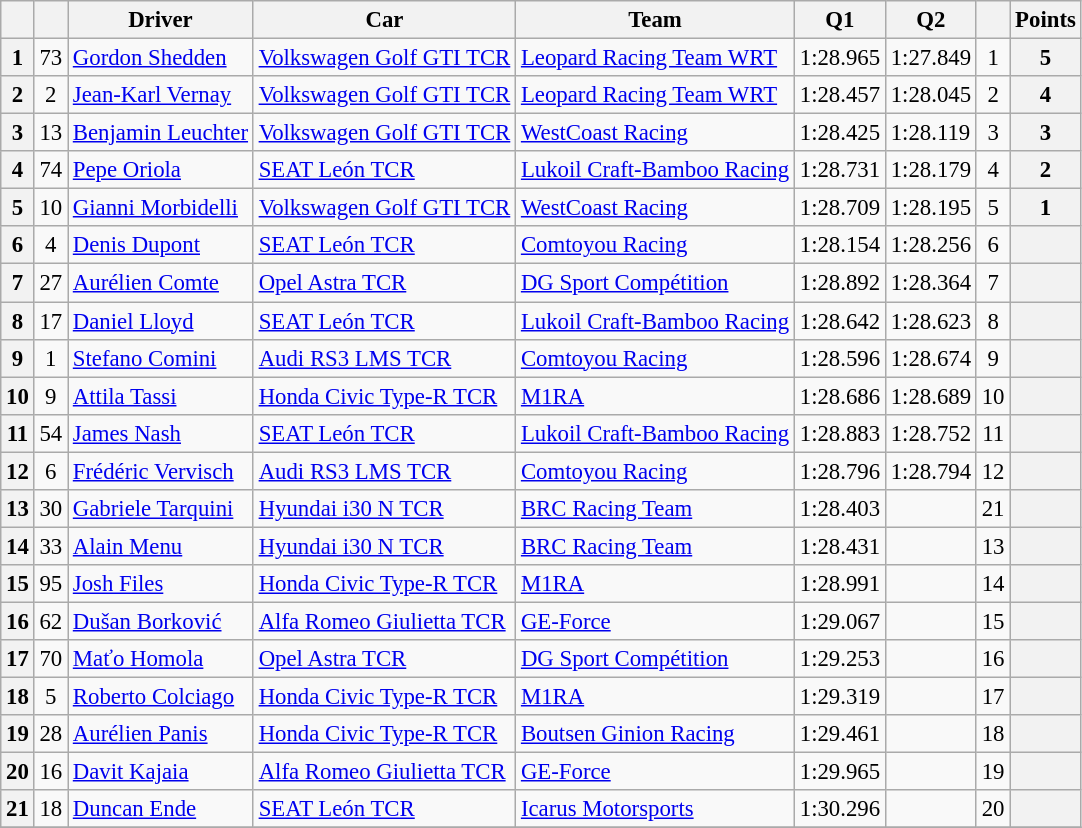<table class="wikitable sortable" style="font-size:95%">
<tr>
<th></th>
<th></th>
<th>Driver</th>
<th>Car</th>
<th>Team</th>
<th>Q1</th>
<th>Q2</th>
<th></th>
<th>Points</th>
</tr>
<tr>
<th>1</th>
<td align=center>73</td>
<td> <a href='#'>Gordon Shedden</a></td>
<td><a href='#'>Volkswagen Golf GTI TCR</a></td>
<td> <a href='#'>Leopard Racing Team WRT</a></td>
<td>1:28.965</td>
<td>1:27.849</td>
<td align=center>1</td>
<th>5</th>
</tr>
<tr>
<th>2</th>
<td align=center>2</td>
<td> <a href='#'>Jean-Karl Vernay</a></td>
<td><a href='#'>Volkswagen Golf GTI TCR</a></td>
<td> <a href='#'>Leopard Racing Team WRT</a></td>
<td>1:28.457</td>
<td>1:28.045</td>
<td align=center>2</td>
<th>4</th>
</tr>
<tr>
<th>3</th>
<td align=center>13</td>
<td> <a href='#'>Benjamin Leuchter</a></td>
<td><a href='#'>Volkswagen Golf GTI TCR</a></td>
<td> <a href='#'>WestCoast Racing</a></td>
<td>1:28.425</td>
<td>1:28.119</td>
<td align=center>3</td>
<th>3</th>
</tr>
<tr>
<th>4</th>
<td align=center>74</td>
<td> <a href='#'>Pepe Oriola</a></td>
<td><a href='#'>SEAT León TCR</a></td>
<td> <a href='#'>Lukoil Craft-Bamboo Racing</a></td>
<td>1:28.731</td>
<td>1:28.179</td>
<td align=center>4</td>
<th>2</th>
</tr>
<tr>
<th>5</th>
<td align=center>10</td>
<td> <a href='#'>Gianni Morbidelli</a></td>
<td><a href='#'>Volkswagen Golf GTI TCR</a></td>
<td> <a href='#'>WestCoast Racing</a></td>
<td>1:28.709</td>
<td>1:28.195</td>
<td align=center>5</td>
<th>1</th>
</tr>
<tr>
<th>6</th>
<td align=center>4</td>
<td> <a href='#'>Denis Dupont</a></td>
<td><a href='#'>SEAT León TCR</a></td>
<td> <a href='#'>Comtoyou Racing</a></td>
<td>1:28.154</td>
<td>1:28.256</td>
<td align=center>6</td>
<th></th>
</tr>
<tr>
<th>7</th>
<td align=center>27</td>
<td> <a href='#'>Aurélien Comte</a></td>
<td><a href='#'>Opel Astra TCR</a></td>
<td> <a href='#'>DG Sport Compétition</a></td>
<td>1:28.892</td>
<td>1:28.364</td>
<td align=center>7</td>
<th></th>
</tr>
<tr>
<th>8</th>
<td align=center>17</td>
<td> <a href='#'>Daniel Lloyd</a></td>
<td><a href='#'>SEAT León TCR</a></td>
<td> <a href='#'>Lukoil Craft-Bamboo Racing</a></td>
<td>1:28.642</td>
<td>1:28.623</td>
<td align=center>8</td>
<th></th>
</tr>
<tr>
<th>9</th>
<td align=center>1</td>
<td> <a href='#'>Stefano Comini</a></td>
<td><a href='#'>Audi RS3 LMS TCR</a></td>
<td> <a href='#'>Comtoyou Racing</a></td>
<td>1:28.596</td>
<td>1:28.674</td>
<td align=center>9</td>
<th></th>
</tr>
<tr>
<th>10</th>
<td align=center>9</td>
<td> <a href='#'>Attila Tassi</a></td>
<td><a href='#'>Honda Civic Type-R TCR</a></td>
<td> <a href='#'>M1RA</a></td>
<td>1:28.686</td>
<td>1:28.689</td>
<td align=center>10</td>
<th></th>
</tr>
<tr>
<th>11</th>
<td align=center>54</td>
<td> <a href='#'>James Nash</a></td>
<td><a href='#'>SEAT León TCR</a></td>
<td> <a href='#'>Lukoil Craft-Bamboo Racing</a></td>
<td>1:28.883</td>
<td>1:28.752</td>
<td align=center>11</td>
<th></th>
</tr>
<tr>
<th>12</th>
<td align=center>6</td>
<td> <a href='#'>Frédéric Vervisch</a></td>
<td><a href='#'>Audi RS3 LMS TCR</a></td>
<td> <a href='#'>Comtoyou Racing</a></td>
<td>1:28.796</td>
<td>1:28.794</td>
<td align=center>12</td>
<th></th>
</tr>
<tr>
<th>13</th>
<td align=center>30</td>
<td> <a href='#'>Gabriele Tarquini</a></td>
<td><a href='#'>Hyundai i30 N TCR</a></td>
<td> <a href='#'>BRC Racing Team</a></td>
<td>1:28.403</td>
<td></td>
<td align=center>21 </td>
<th></th>
</tr>
<tr>
<th>14</th>
<td align=center>33</td>
<td> <a href='#'>Alain Menu</a></td>
<td><a href='#'>Hyundai i30 N TCR</a></td>
<td> <a href='#'>BRC Racing Team</a></td>
<td>1:28.431</td>
<td></td>
<td align=center>13</td>
<th></th>
</tr>
<tr>
<th>15</th>
<td align=center>95</td>
<td> <a href='#'>Josh Files</a></td>
<td><a href='#'>Honda Civic Type-R TCR</a></td>
<td> <a href='#'>M1RA</a></td>
<td>1:28.991</td>
<td></td>
<td align=center>14</td>
<th></th>
</tr>
<tr>
<th>16</th>
<td align=center>62</td>
<td> <a href='#'>Dušan Borković</a></td>
<td><a href='#'>Alfa Romeo Giulietta TCR</a></td>
<td> <a href='#'>GE-Force</a></td>
<td>1:29.067</td>
<td></td>
<td align=center>15</td>
<th></th>
</tr>
<tr>
<th>17</th>
<td align=center>70</td>
<td> <a href='#'>Maťo Homola</a></td>
<td><a href='#'>Opel Astra TCR</a></td>
<td> <a href='#'>DG Sport Compétition</a></td>
<td>1:29.253</td>
<td></td>
<td align=center>16</td>
<th></th>
</tr>
<tr>
<th>18</th>
<td align=center>5</td>
<td> <a href='#'>Roberto Colciago</a></td>
<td><a href='#'>Honda Civic Type-R TCR</a></td>
<td> <a href='#'>M1RA</a></td>
<td>1:29.319</td>
<td></td>
<td align=center>17</td>
<th></th>
</tr>
<tr>
<th>19</th>
<td align=center>28</td>
<td> <a href='#'>Aurélien Panis</a></td>
<td><a href='#'>Honda Civic Type-R TCR</a></td>
<td> <a href='#'>Boutsen Ginion Racing</a></td>
<td>1:29.461</td>
<td></td>
<td align=center>18</td>
<th></th>
</tr>
<tr>
<th>20</th>
<td align=center>16</td>
<td> <a href='#'>Davit Kajaia</a></td>
<td><a href='#'>Alfa Romeo Giulietta TCR</a></td>
<td> <a href='#'>GE-Force</a></td>
<td>1:29.965</td>
<td></td>
<td align=center>19</td>
<th></th>
</tr>
<tr>
<th>21</th>
<td align=center>18</td>
<td> <a href='#'>Duncan Ende</a></td>
<td><a href='#'>SEAT León TCR</a></td>
<td> <a href='#'>Icarus Motorsports</a></td>
<td>1:30.296</td>
<td></td>
<td align=center>20</td>
<th></th>
</tr>
<tr>
</tr>
</table>
